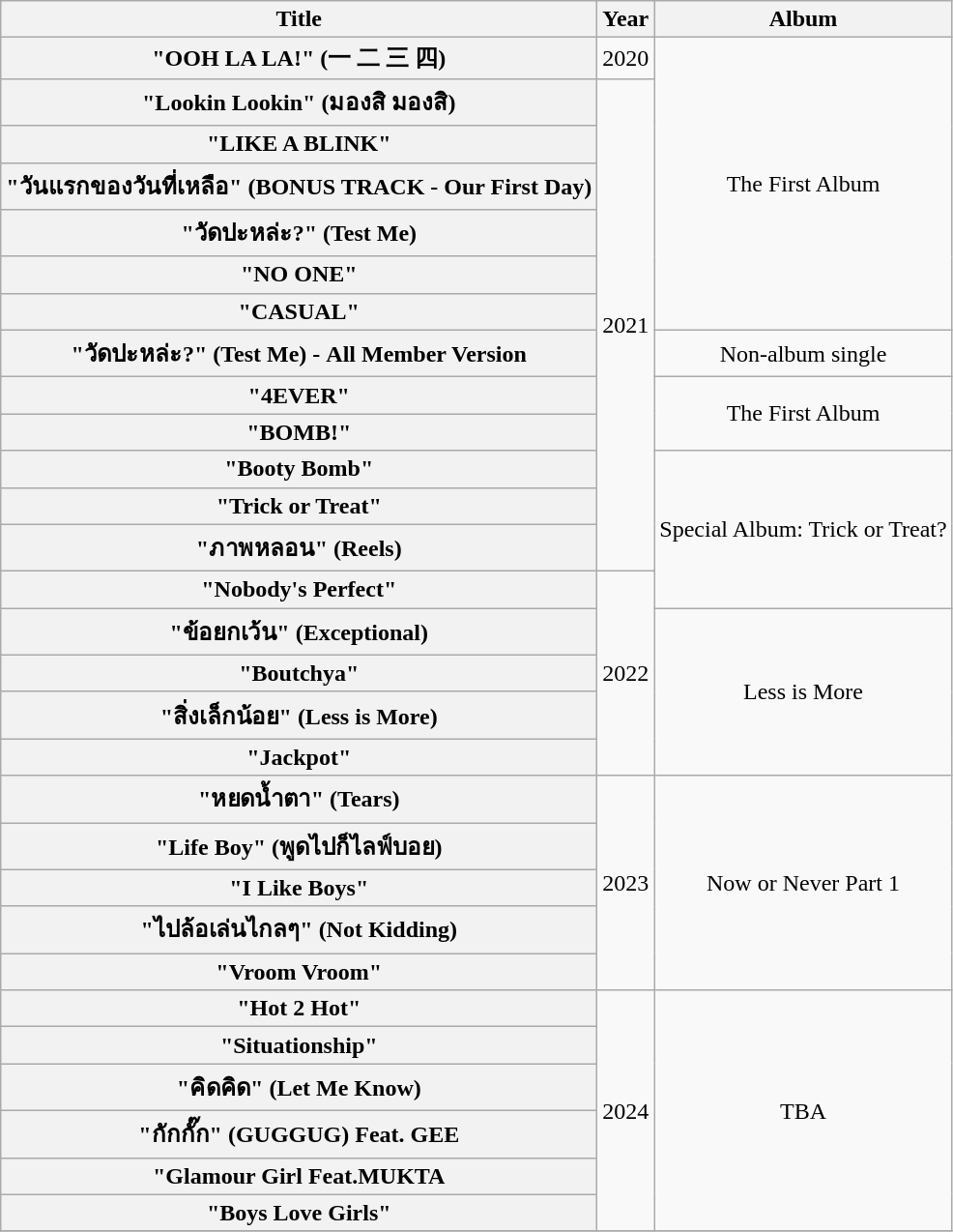<table class="wikitable plainrowheaders" style="text-align:center;">
<tr>
<th scope="col">Title</th>
<th>Year</th>
<th>Album</th>
</tr>
<tr>
<th scope="row">"OOH LA LA!" (一 二 三 四)</th>
<td>2020</td>
<td rowspan="7">The First Album</td>
</tr>
<tr>
<th scope="row">"Lookin Lookin" (มองสิ มองสิ)</th>
<td rowspan="12">2021</td>
</tr>
<tr>
<th scope="row">"LIKE A BLINK"</th>
</tr>
<tr>
<th scope="row">"วันแรกของวันที่เหลือ" (BONUS TRACK - Our First Day)</th>
</tr>
<tr>
<th scope="row">"วัดปะหล่ะ?" (Test Me)</th>
</tr>
<tr>
<th scope="row">"NO ONE"</th>
</tr>
<tr>
<th scope="row">"CASUAL"</th>
</tr>
<tr>
<th scope="row">"วัดปะหล่ะ?" (Test Me) - All Member Version</th>
<td>Non-album single</td>
</tr>
<tr>
<th scope="row">"4EVER"</th>
<td rowspan="2">The First Album</td>
</tr>
<tr>
<th scope="row">"BOMB!"</th>
</tr>
<tr>
<th scope="row">"Booty Bomb"</th>
<td rowspan="4">Special Album: Trick or Treat?</td>
</tr>
<tr>
<th scope="row">"Trick or Treat"</th>
</tr>
<tr>
<th scope="row">"ภาพหลอน" (Reels)</th>
</tr>
<tr>
<th scope="row">"Nobody's Perfect"</th>
<td rowspan="5">2022</td>
</tr>
<tr>
<th scope="row">"ข้อยกเว้น" (Exceptional)</th>
<td rowspan="4">Less is More</td>
</tr>
<tr>
<th scope="row">"Boutchya"</th>
</tr>
<tr>
<th scope="row">"สิ่งเล็กน้อย" (Less is More)</th>
</tr>
<tr>
<th scope="row">"Jackpot"</th>
</tr>
<tr>
<th scope="row">"หยดน้ำตา" (Tears)</th>
<td rowspan="5">2023</td>
<td rowspan="5">Now or Never Part 1</td>
</tr>
<tr>
<th scope="row">"Life Boy" (พูดไปก็ไลฟ์บอย)</th>
</tr>
<tr>
<th scope="row">"I Like Boys"</th>
</tr>
<tr>
<th scope="row">"ไปล้อเล่นไกลๆ" (Not Kidding)</th>
</tr>
<tr>
<th scope="row">"Vroom Vroom"</th>
</tr>
<tr>
<th scope="row">"Hot 2 Hot"</th>
<td rowspan="6">2024</td>
<td rowspan="6">TBA</td>
</tr>
<tr>
<th scope="row">"Situationship"</th>
</tr>
<tr>
<th scope="row">"คิดคิด" (Let Me Know)</th>
</tr>
<tr>
<th scope="row">"กักกั๊ก" (GUGGUG) Feat. GEE</th>
</tr>
<tr>
<th scope="row">"Glamour Girl Feat.MUKTA</th>
</tr>
<tr>
<th scope="row">"Boys Love Girls"</th>
</tr>
<tr>
</tr>
</table>
